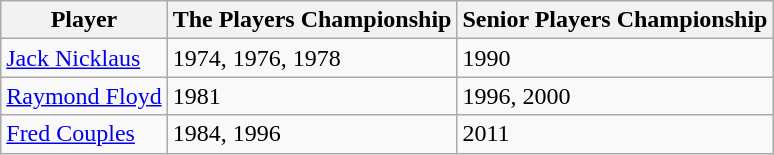<table class="wikitable">
<tr>
<th>Player</th>
<th>The Players Championship</th>
<th>Senior Players Championship</th>
</tr>
<tr>
<td><a href='#'>Jack Nicklaus</a></td>
<td>1974, 1976, 1978</td>
<td>1990</td>
</tr>
<tr>
<td><a href='#'>Raymond Floyd</a></td>
<td>1981</td>
<td>1996, 2000</td>
</tr>
<tr>
<td><a href='#'>Fred Couples</a></td>
<td>1984, 1996</td>
<td>2011</td>
</tr>
</table>
